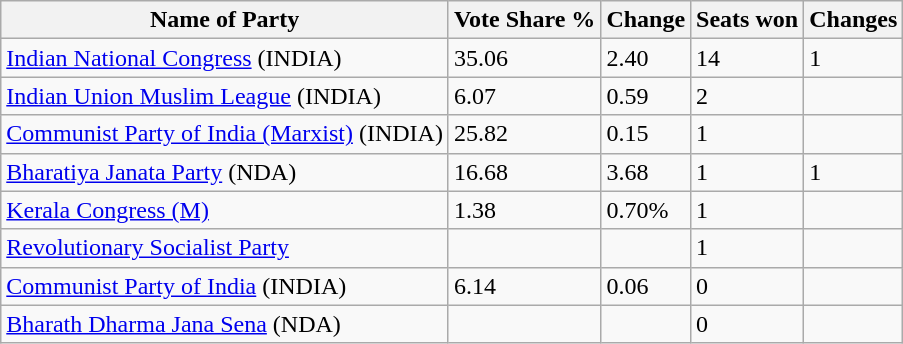<table class="wikitable sortable">
<tr>
<th>Name of Party</th>
<th>Vote Share %</th>
<th>Change</th>
<th>Seats won</th>
<th>Changes</th>
</tr>
<tr>
<td><a href='#'>Indian National Congress</a> (INDIA)</td>
<td>35.06</td>
<td> 2.40</td>
<td>14</td>
<td> 1</td>
</tr>
<tr>
<td><a href='#'>Indian Union Muslim League</a> (INDIA)</td>
<td>6.07</td>
<td> 0.59</td>
<td>2</td>
<td></td>
</tr>
<tr>
<td><a href='#'>Communist Party of India (Marxist)</a> (INDIA)</td>
<td>25.82</td>
<td> 0.15</td>
<td>1</td>
<td></td>
</tr>
<tr>
<td><a href='#'>Bharatiya Janata Party</a> (NDA)</td>
<td>16.68</td>
<td> 3.68</td>
<td>1</td>
<td> 1</td>
</tr>
<tr>
<td><a href='#'>Kerala Congress (M)</a></td>
<td>1.38</td>
<td> 0.70%</td>
<td>1</td>
<td></td>
</tr>
<tr>
<td><a href='#'>Revolutionary Socialist Party</a></td>
<td></td>
<td></td>
<td>1</td>
<td></td>
</tr>
<tr>
<td><a href='#'>Communist Party of India</a> (INDIA)</td>
<td>6.14</td>
<td> 0.06</td>
<td>0</td>
<td></td>
</tr>
<tr>
<td><a href='#'>Bharath Dharma Jana Sena</a> (NDA)</td>
<td></td>
<td></td>
<td>0</td>
<td></td>
</tr>
</table>
